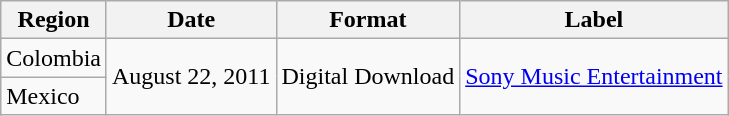<table class=wikitable>
<tr>
<th>Region</th>
<th>Date</th>
<th>Format</th>
<th>Label</th>
</tr>
<tr>
<td>Colombia</td>
<td rowspan="2">August 22, 2011</td>
<td rowspan="2">Digital Download</td>
<td rowspan="2"><a href='#'>Sony Music Entertainment</a></td>
</tr>
<tr>
<td>Mexico</td>
</tr>
</table>
